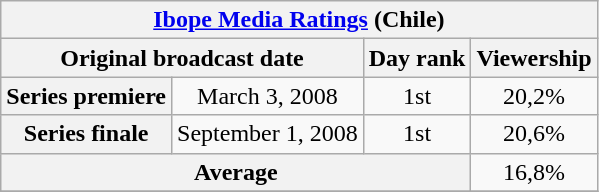<table class=wikitable style="text-align:center">
<tr>
<th colspan="4"><a href='#'>Ibope Media Ratings</a> (Chile)</th>
</tr>
<tr>
<th colspan="2">Original broadcast date</th>
<th>Day rank</th>
<th>Viewership</th>
</tr>
<tr>
<th>Series premiere</th>
<td>March 3, 2008</td>
<td>1st</td>
<td>20,2%</td>
</tr>
<tr>
<th>Series finale</th>
<td>September 1, 2008</td>
<td>1st</td>
<td>20,6%</td>
</tr>
<tr>
<th colspan=3>Average</th>
<td>16,8%</td>
</tr>
<tr>
</tr>
</table>
